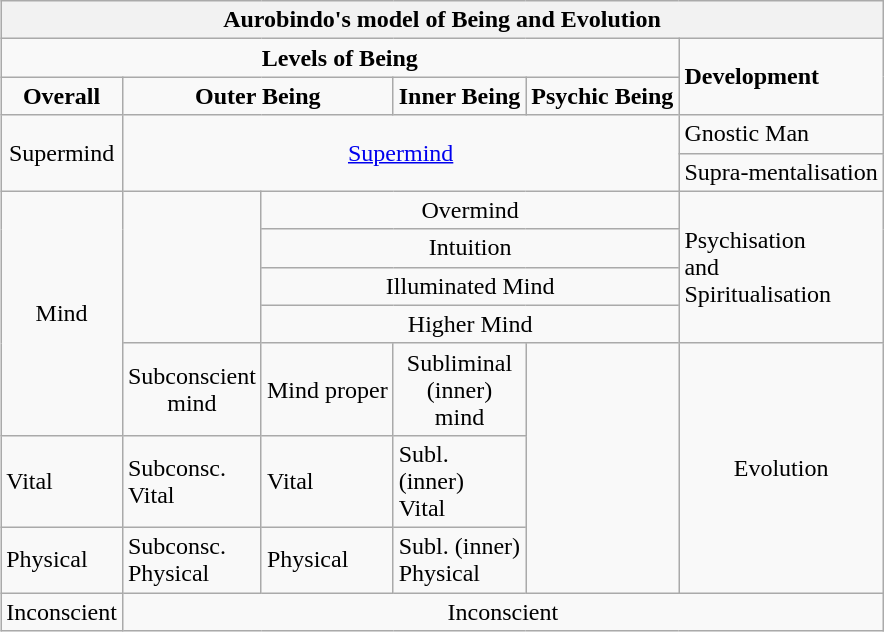<table class="wikitable collapsible collapsed" style="float:right;">
<tr>
<th colspan=6>Aurobindo's model of Being and Evolution</th>
</tr>
<tr>
<td colspan="5" style="text-align:center;"><strong>Levels of Being</strong></td>
<td rowspan=2><strong>Development</strong></td>
</tr>
<tr>
<td style="text-align:center;"><strong>Overall</strong></td>
<td style="text-align:center;" colspan="2"><strong>Outer Being</strong></td>
<td style="text-align:center;"><strong>Inner Being</strong></td>
<td style="text-align:center;"><strong>Psychic Being</strong></td>
</tr>
<tr>
<td aurobindo-overall rowspan="2" style="text-align:center;">Supermind</td>
<td aurobindo-oip rowspan="2" colspan="4" style="text-align:center;"><a href='#'>Supermind</a></td>
<td Aurobindo-Development>Gnostic Man</td>
</tr>
<tr>
<td Aurobindo-Development>Supra-mentalisation</td>
</tr>
<tr>
<td aurobindo-overall rowspan="5" style="text-align:center;">Mind</td>
<td aurobindo-outer rowspan="4"></td>
<td aurobindo-ip colspan="3" style="text-align:center;">Overmind</td>
<td Aurobindo-Development rowspan=4>Psychisation<br>and<br>Spiritualisation</td>
</tr>
<tr>
<td aurobindo-ip colspan="3" style="text-align:center;">Intuition</td>
</tr>
<tr>
<td aurobindo-ip colspan="3" style="text-align:center;">Illuminated Mind</td>
</tr>
<tr>
<td aurobindo-ip colspan="3" style="text-align:center;">Higher Mind</td>
</tr>
<tr>
<td aurobindo-sub style="text-align:center;">Subconscient<br>mind</td>
<td aurobindo-outer style="text-align:center;">Mind proper</td>
<td aurobindo-i style="text-align:center;">Subliminal<br>(inner)<br>mind</td>
<td Aurobindo-P rowspan=3></td>
<td aurobindo-d rowspan="3" style="text-align:center;">Evolution</td>
</tr>
<tr>
<td Aurobindo-Overall>Vital</td>
<td Aurobindo-Sub>Subconsc.<br>Vital</td>
<td Aurobindo-Outer>Vital</td>
<td aurobindo-inner>Subl.<br>(inner)<br>Vital</td>
</tr>
<tr>
<td Aurobindo-Overall>Physical</td>
<td Aurobindo-sub>Subconsc.<br>Physical</td>
<td Aurobindo-Outer>Physical</td>
<td aurobindo-inner>Subl. (inner)<br>Physical</td>
</tr>
<tr>
<td Aurobindo-Overall>Inconscient</td>
<td aurobindo-soip colspan="5" style="text-align:center;">Inconscient</td>
</tr>
</table>
